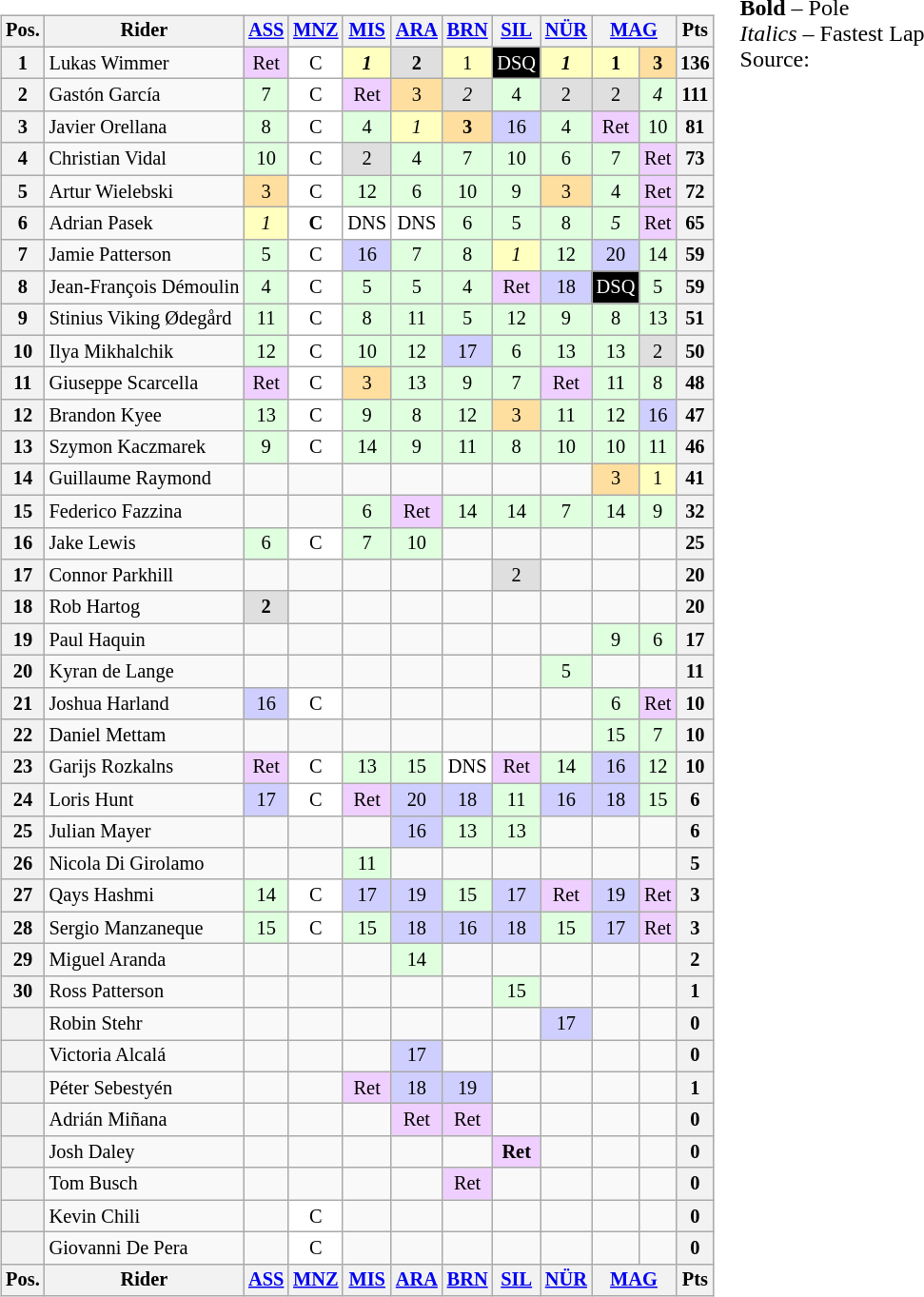<table>
<tr>
<td><br><table class="wikitable" style="font-size: 85%; text-align: center">
<tr valign=top>
<th valign=middle>Pos.</th>
<th valign=middle>Rider</th>
<th><a href='#'>ASS</a><br></th>
<th><a href='#'>MNZ</a><br></th>
<th><a href='#'>MIS</a><br></th>
<th><a href='#'>ARA</a><br></th>
<th><a href='#'>BRN</a><br></th>
<th><a href='#'>SIL</a><br></th>
<th><a href='#'>NÜR</a><br></th>
<th colspan=2><a href='#'>MAG</a><br></th>
<th valign=middle>Pts</th>
</tr>
<tr>
<th>1</th>
<td align=left> Lukas Wimmer</td>
<td style="background:#efcfff;">Ret</td>
<td style="background:#ffffff;">C</td>
<td style="background:#ffffbf;"><strong><em>1</em></strong></td>
<td style="background:#dfdfdf;"><strong>2</strong></td>
<td style="background:#ffffbf;">1</td>
<td style="background:#000000; color:white">DSQ</td>
<td style="background:#ffffbf;"><strong><em>1</em></strong></td>
<td style="background:#ffffbf;"><strong>1</strong></td>
<td style="background:#ffdf9f;"><strong>3</strong></td>
<th>136</th>
</tr>
<tr>
<th>2</th>
<td align=left> Gastón García</td>
<td style="background:#dfffdf;">7</td>
<td style="background:#ffffff;">C</td>
<td style="background:#efcfff;">Ret</td>
<td style="background:#ffdf9f;">3</td>
<td style="background:#dfdfdf;"><em>2</em></td>
<td style="background:#dfffdf;">4</td>
<td style="background:#dfdfdf;">2</td>
<td style="background:#dfdfdf;">2</td>
<td style="background:#dfffdf;"><em>4</em></td>
<th>111</th>
</tr>
<tr>
<th>3</th>
<td align=left> Javier Orellana</td>
<td style="background:#dfffdf;">8</td>
<td style="background:#ffffff;">C</td>
<td style="background:#dfffdf;">4</td>
<td style="background:#ffffbf;"><em>1</em></td>
<td style="background:#ffdf9f;"><strong>3</strong></td>
<td style="background:#cfcfff;">16</td>
<td style="background:#dfffdf;">4</td>
<td style="background:#efcfff;">Ret</td>
<td style="background:#dfffdf;">10</td>
<th>81</th>
</tr>
<tr>
<th>4</th>
<td align=left> Christian Vidal</td>
<td style="background:#dfffdf;">10</td>
<td style="background:#ffffff;">C</td>
<td style="background:#dfdfdf;">2</td>
<td style="background:#dfffdf;">4</td>
<td style="background:#dfffdf;">7</td>
<td style="background:#dfffdf;">10</td>
<td style="background:#dfffdf;">6</td>
<td style="background:#dfffdf;">7</td>
<td style="background:#efcfff;">Ret</td>
<th>73</th>
</tr>
<tr>
<th>5</th>
<td align=left> Artur Wielebski</td>
<td style="background:#ffdf9f;">3</td>
<td style="background:#ffffff;">C</td>
<td style="background:#dfffdf;">12</td>
<td style="background:#dfffdf;">6</td>
<td style="background:#dfffdf;">10</td>
<td style="background:#dfffdf;">9</td>
<td style="background:#ffdf9f;">3</td>
<td style="background:#dfffdf;">4</td>
<td style="background:#efcfff;">Ret</td>
<th>72</th>
</tr>
<tr>
<th>6</th>
<td align=left> Adrian Pasek</td>
<td style="background:#ffffbf;"><em>1</em></td>
<td style="background:#ffffff;"><strong>C</strong></td>
<td style="background:#ffffff;">DNS</td>
<td style="background:#ffffff;">DNS</td>
<td style="background:#dfffdf;">6</td>
<td style="background:#dfffdf;">5</td>
<td style="background:#dfffdf;">8</td>
<td style="background:#dfffdf;"><em>5</em></td>
<td style="background:#efcfff;">Ret</td>
<th>65</th>
</tr>
<tr>
<th>7</th>
<td align=left> Jamie Patterson</td>
<td style="background:#dfffdf;">5</td>
<td style="background:#ffffff;">C</td>
<td style="background:#cfcfff;">16</td>
<td style="background:#dfffdf;">7</td>
<td style="background:#dfffdf;">8</td>
<td style="background:#ffffbf;"><em>1</em></td>
<td style="background:#dfffdf;">12</td>
<td style="background:#cfcfff;">20</td>
<td style="background:#dfffdf;">14</td>
<th>59</th>
</tr>
<tr>
<th>8</th>
<td align=left> Jean-François Démoulin</td>
<td style="background:#dfffdf;">4</td>
<td style="background:#ffffff;">C</td>
<td style="background:#dfffdf;">5</td>
<td style="background:#dfffdf;">5</td>
<td style="background:#dfffdf;">4</td>
<td style="background:#efcfff;">Ret</td>
<td style="background:#cfcfff;">18</td>
<td style="background:#000000;color:white">DSQ</td>
<td style="background:#dfffdf;">5</td>
<th>59</th>
</tr>
<tr>
<th>9</th>
<td align=left> Stinius Viking Ødegård</td>
<td style="background:#dfffdf;">11</td>
<td style="background:#ffffff;">C</td>
<td style="background:#dfffdf;">8</td>
<td style="background:#dfffdf;">11</td>
<td style="background:#dfffdf;">5</td>
<td style="background:#dfffdf;">12</td>
<td style="background:#dfffdf;">9</td>
<td style="background:#dfffdf;">8</td>
<td style="background:#dfffdf;">13</td>
<th>51</th>
</tr>
<tr>
<th>10</th>
<td align=left> Ilya Mikhalchik</td>
<td style="background:#dfffdf;">12</td>
<td style="background:#ffffff;">C</td>
<td style="background:#dfffdf;">10</td>
<td style="background:#dfffdf;">12</td>
<td style="background:#cfcfff;">17</td>
<td style="background:#dfffdf;">6</td>
<td style="background:#dfffdf;">13</td>
<td style="background:#dfffdf;">13</td>
<td style="background:#dfdfdf;">2</td>
<th>50</th>
</tr>
<tr>
<th>11</th>
<td align=left> Giuseppe Scarcella</td>
<td style="background:#efcfff;">Ret</td>
<td style="background:#ffffff;">C</td>
<td style="background:#ffdf9f;">3</td>
<td style="background:#dfffdf;">13</td>
<td style="background:#dfffdf;">9</td>
<td style="background:#dfffdf;">7</td>
<td style="background:#efcfff;">Ret</td>
<td style="background:#dfffdf;">11</td>
<td style="background:#dfffdf;">8</td>
<th>48</th>
</tr>
<tr>
<th>12</th>
<td align=left> Brandon Kyee</td>
<td style="background:#dfffdf;">13</td>
<td style="background:#ffffff;">C</td>
<td style="background:#dfffdf;">9</td>
<td style="background:#dfffdf;">8</td>
<td style="background:#dfffdf;">12</td>
<td style="background:#ffdf9f;">3</td>
<td style="background:#dfffdf;">11</td>
<td style="background:#dfffdf;">12</td>
<td style="background:#cfcfff;">16</td>
<th>47</th>
</tr>
<tr>
<th>13</th>
<td align=left> Szymon Kaczmarek</td>
<td style="background:#dfffdf;">9</td>
<td style="background:#ffffff;">C</td>
<td style="background:#dfffdf;">14</td>
<td style="background:#dfffdf;">9</td>
<td style="background:#dfffdf;">11</td>
<td style="background:#dfffdf;">8</td>
<td style="background:#dfffdf;">10</td>
<td style="background:#dfffdf;">10</td>
<td style="background:#dfffdf;">11</td>
<th>46</th>
</tr>
<tr>
<th>14</th>
<td align=left> Guillaume Raymond</td>
<td></td>
<td></td>
<td></td>
<td></td>
<td></td>
<td></td>
<td></td>
<td style="background:#ffdf9f;">3</td>
<td style="background:#ffffbf;">1</td>
<th>41</th>
</tr>
<tr>
<th>15</th>
<td align=left> Federico Fazzina</td>
<td></td>
<td></td>
<td style="background:#dfffdf;">6</td>
<td style="background:#efcfff;">Ret</td>
<td style="background:#dfffdf;">14</td>
<td style="background:#dfffdf;">14</td>
<td style="background:#dfffdf;">7</td>
<td style="background:#dfffdf;">14</td>
<td style="background:#dfffdf;">9</td>
<th>32</th>
</tr>
<tr>
<th>16</th>
<td align=left> Jake Lewis</td>
<td style="background:#dfffdf;">6</td>
<td style="background:#ffffff;">C</td>
<td style="background:#dfffdf;">7</td>
<td style="background:#dfffdf;">10</td>
<td></td>
<td></td>
<td></td>
<td></td>
<td></td>
<th>25</th>
</tr>
<tr>
<th>17</th>
<td align=left> Connor Parkhill</td>
<td></td>
<td></td>
<td></td>
<td></td>
<td></td>
<td style="background:#dfdfdf;">2</td>
<td></td>
<td></td>
<td></td>
<th>20</th>
</tr>
<tr>
<th>18</th>
<td align=left> Rob Hartog</td>
<td style="background:#dfdfdf;"><strong>2</strong></td>
<td></td>
<td></td>
<td></td>
<td></td>
<td></td>
<td></td>
<td></td>
<td></td>
<th>20</th>
</tr>
<tr>
<th>19</th>
<td align=left> Paul Haquin</td>
<td></td>
<td></td>
<td></td>
<td></td>
<td></td>
<td></td>
<td></td>
<td style="background:#dfffdf;">9</td>
<td style="background:#dfffdf;">6</td>
<th>17</th>
</tr>
<tr>
<th>20</th>
<td align=left> Kyran de Lange</td>
<td></td>
<td></td>
<td></td>
<td></td>
<td></td>
<td></td>
<td style="background:#dfffdf;">5</td>
<td></td>
<td></td>
<th>11</th>
</tr>
<tr>
<th>21</th>
<td align=left> Joshua Harland</td>
<td style="background:#cfcfff;">16</td>
<td style="background:#ffffff;">C</td>
<td></td>
<td></td>
<td></td>
<td></td>
<td></td>
<td style="background:#dfffdf;">6</td>
<td style="background:#efcfff;">Ret</td>
<th>10</th>
</tr>
<tr>
<th>22</th>
<td align=left> Daniel Mettam</td>
<td></td>
<td></td>
<td></td>
<td></td>
<td></td>
<td></td>
<td></td>
<td style="background:#dfffdf;">15</td>
<td style="background:#dfffdf;">7</td>
<th>10</th>
</tr>
<tr>
<th>23</th>
<td align=left> Garijs Rozkalns</td>
<td style="background:#efcfff;">Ret</td>
<td style="background:#ffffff;">C</td>
<td style="background:#dfffdf;">13</td>
<td style="background:#dfffdf;">15</td>
<td style="background:#ffffff;">DNS</td>
<td style="background:#efcfff;">Ret</td>
<td style="background:#dfffdf;">14</td>
<td style="background:#cfcfff;">16</td>
<td style="background:#dfffdf;">12</td>
<th>10</th>
</tr>
<tr>
<th>24</th>
<td align=left> Loris Hunt</td>
<td style="background:#cfcfff;">17</td>
<td style="background:#ffffff;">C</td>
<td style="background:#efcfff;">Ret</td>
<td style="background:#cfcfff;">20</td>
<td style="background:#cfcfff;">18</td>
<td style="background:#dfffdf;">11</td>
<td style="background:#cfcfff;">16</td>
<td style="background:#cfcfff;">18</td>
<td style="background:#dfffdf;">15</td>
<th>6</th>
</tr>
<tr>
<th>25</th>
<td align=left> Julian Mayer</td>
<td></td>
<td></td>
<td></td>
<td style="background:#cfcfff;">16</td>
<td style="background:#dfffdf;">13</td>
<td style="background:#dfffdf;">13</td>
<td></td>
<td></td>
<td></td>
<th>6</th>
</tr>
<tr>
<th>26</th>
<td align=left> Nicola Di Girolamo</td>
<td></td>
<td></td>
<td style="background:#dfffdf;">11</td>
<td></td>
<td></td>
<td></td>
<td></td>
<td></td>
<td></td>
<th>5</th>
</tr>
<tr>
<th>27</th>
<td align=left> Qays Hashmi</td>
<td style="background:#dfffdf;">14</td>
<td style="background:#ffffff;">C</td>
<td style="background:#cfcfff;">17</td>
<td style="background:#cfcfff;">19</td>
<td style="background:#dfffdf;">15</td>
<td style="background:#cfcfff;">17</td>
<td style="background:#efcfff;">Ret</td>
<td style="background:#cfcfff;">19</td>
<td style="background:#efcfff;">Ret</td>
<th>3</th>
</tr>
<tr>
<th>28</th>
<td align=left> Sergio Manzaneque</td>
<td style="background:#dfffdf;">15</td>
<td style="background:#ffffff;">C</td>
<td style="background:#dfffdf;">15</td>
<td style="background:#cfcfff;">18</td>
<td style="background:#cfcfff;">16</td>
<td style="background:#cfcfff;">18</td>
<td style="background:#dfffdf;">15</td>
<td style="background:#cfcfff;">17</td>
<td style="background:#efcfff;">Ret</td>
<th>3</th>
</tr>
<tr>
<th>29</th>
<td align=left> Miguel Aranda</td>
<td></td>
<td></td>
<td></td>
<td style="background:#dfffdf;">14</td>
<td></td>
<td></td>
<td></td>
<td></td>
<td></td>
<th>2</th>
</tr>
<tr>
<th>30</th>
<td align=left> Ross Patterson</td>
<td></td>
<td></td>
<td></td>
<td></td>
<td></td>
<td style="background:#dfffdf;">15</td>
<td></td>
<td></td>
<td></td>
<th>1</th>
</tr>
<tr>
<th></th>
<td align=left> Robin Stehr</td>
<td></td>
<td></td>
<td></td>
<td></td>
<td></td>
<td></td>
<td style="background:#cfcfff;">17</td>
<td></td>
<td></td>
<th>0</th>
</tr>
<tr>
<th></th>
<td align=left> Victoria Alcalá</td>
<td></td>
<td></td>
<td></td>
<td style="background:#cfcfff;">17</td>
<td></td>
<td></td>
<td></td>
<td></td>
<td></td>
<th>0</th>
</tr>
<tr>
<th></th>
<td align=left> Péter Sebestyén</td>
<td></td>
<td></td>
<td style="background:#efcfff;">Ret</td>
<td style="background:#cfcfff;">18</td>
<td style="background:#cfcfff;">19</td>
<td></td>
<td></td>
<td></td>
<td></td>
<th>1</th>
</tr>
<tr>
<th></th>
<td align=left> Adrián Miñana</td>
<td></td>
<td></td>
<td></td>
<td style="background:#efcfff;">Ret</td>
<td style="background:#efcfff;">Ret</td>
<td></td>
<td></td>
<td></td>
<td></td>
<th>0</th>
</tr>
<tr>
<th></th>
<td align=left> Josh Daley</td>
<td></td>
<td></td>
<td></td>
<td></td>
<td></td>
<td style="background:#efcfff;"><strong>Ret</strong></td>
<td></td>
<td></td>
<td></td>
<th>0</th>
</tr>
<tr>
<th></th>
<td align=left> Tom Busch</td>
<td></td>
<td></td>
<td></td>
<td></td>
<td style="background:#efcfff;">Ret</td>
<td></td>
<td></td>
<td></td>
<td></td>
<th>0</th>
</tr>
<tr>
<th></th>
<td align=left> Kevin Chili</td>
<td></td>
<td style="background:#ffffff;">C</td>
<td></td>
<td></td>
<td></td>
<td></td>
<td></td>
<td></td>
<td></td>
<th>0</th>
</tr>
<tr>
<th></th>
<td align=left> Giovanni De Pera</td>
<td></td>
<td style="background:#ffffff;">C</td>
<td></td>
<td></td>
<td></td>
<td></td>
<td></td>
<td></td>
<td></td>
<th>0</th>
</tr>
<tr valign="top">
<th valign=middle>Pos.</th>
<th valign=middle>Rider</th>
<th><a href='#'>ASS</a><br></th>
<th><a href='#'>MNZ</a><br></th>
<th><a href='#'>MIS</a><br></th>
<th><a href='#'>ARA</a><br></th>
<th><a href='#'>BRN</a><br></th>
<th><a href='#'>SIL</a><br></th>
<th><a href='#'>NÜR</a><br></th>
<th colspan=2><a href='#'>MAG</a><br></th>
<th valign="middle">Pts</th>
</tr>
</table>
</td>
<td valign="top"><br><span><strong>Bold</strong> – Pole<br><em>Italics</em> – Fastest Lap<br>Source:</span></td>
</tr>
</table>
